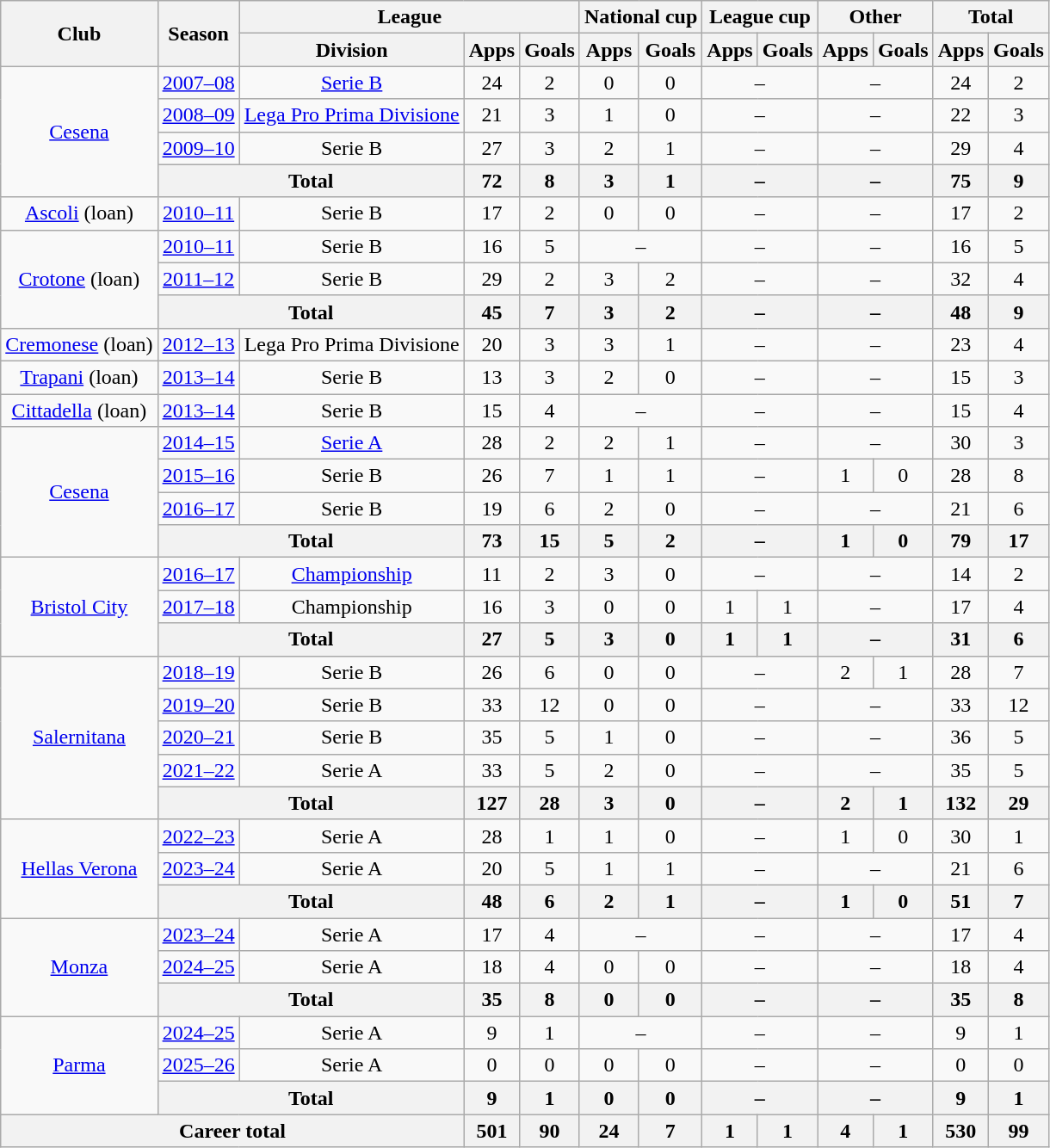<table class="wikitable" style="text-align:center">
<tr>
<th rowspan=2>Club</th>
<th rowspan=2>Season</th>
<th colspan=3>League</th>
<th colspan=2>National cup</th>
<th colspan=2>League cup</th>
<th colspan=2>Other</th>
<th colspan=2>Total</th>
</tr>
<tr>
<th>Division</th>
<th>Apps</th>
<th>Goals</th>
<th>Apps</th>
<th>Goals</th>
<th>Apps</th>
<th>Goals</th>
<th>Apps</th>
<th>Goals</th>
<th>Apps</th>
<th>Goals</th>
</tr>
<tr>
<td rowspan=4><a href='#'>Cesena</a></td>
<td><a href='#'>2007–08</a></td>
<td><a href='#'>Serie B</a></td>
<td>24</td>
<td>2</td>
<td>0</td>
<td>0</td>
<td colspan=2>–</td>
<td colspan=2>–</td>
<td>24</td>
<td>2</td>
</tr>
<tr>
<td><a href='#'>2008–09</a></td>
<td><a href='#'>Lega Pro Prima Divisione</a></td>
<td>21</td>
<td>3</td>
<td>1</td>
<td>0</td>
<td colspan=2>–</td>
<td colspan=2>–</td>
<td>22</td>
<td>3</td>
</tr>
<tr>
<td><a href='#'>2009–10</a></td>
<td>Serie B</td>
<td>27</td>
<td>3</td>
<td>2</td>
<td>1</td>
<td colspan=2>–</td>
<td colspan=2>–</td>
<td>29</td>
<td>4</td>
</tr>
<tr>
<th colspan=2>Total</th>
<th>72</th>
<th>8</th>
<th>3</th>
<th>1</th>
<th colspan=2>–</th>
<th colspan=2>–</th>
<th>75</th>
<th>9</th>
</tr>
<tr>
<td><a href='#'>Ascoli</a> (loan)</td>
<td><a href='#'>2010–11</a></td>
<td>Serie B</td>
<td>17</td>
<td>2</td>
<td>0</td>
<td>0</td>
<td colspan=2>–</td>
<td colspan=2>–</td>
<td>17</td>
<td>2</td>
</tr>
<tr>
<td rowspan=3><a href='#'>Crotone</a> (loan)</td>
<td><a href='#'>2010–11</a></td>
<td>Serie B</td>
<td>16</td>
<td>5</td>
<td colspan=2>–</td>
<td colspan=2>–</td>
<td colspan=2>–</td>
<td>16</td>
<td>5</td>
</tr>
<tr>
<td><a href='#'>2011–12</a></td>
<td>Serie B</td>
<td>29</td>
<td>2</td>
<td>3</td>
<td>2</td>
<td colspan=2>–</td>
<td colspan=2>–</td>
<td>32</td>
<td>4</td>
</tr>
<tr>
<th colspan=2>Total</th>
<th>45</th>
<th>7</th>
<th>3</th>
<th>2</th>
<th colspan=2>–</th>
<th colspan=2>–</th>
<th>48</th>
<th>9</th>
</tr>
<tr>
<td><a href='#'>Cremonese</a> (loan)</td>
<td><a href='#'>2012–13</a></td>
<td>Lega Pro Prima Divisione</td>
<td>20</td>
<td>3</td>
<td>3</td>
<td>1</td>
<td colspan=2>–</td>
<td colspan=2>–</td>
<td>23</td>
<td>4</td>
</tr>
<tr>
<td><a href='#'>Trapani</a> (loan)</td>
<td><a href='#'>2013–14</a></td>
<td>Serie B</td>
<td>13</td>
<td>3</td>
<td>2</td>
<td>0</td>
<td colspan=2>–</td>
<td colspan=2>–</td>
<td>15</td>
<td>3</td>
</tr>
<tr>
<td><a href='#'>Cittadella</a> (loan)</td>
<td><a href='#'>2013–14</a></td>
<td>Serie B</td>
<td>15</td>
<td>4</td>
<td colspan=2>–</td>
<td colspan=2>–</td>
<td colspan=2>–</td>
<td>15</td>
<td>4</td>
</tr>
<tr>
<td rowspan=4><a href='#'>Cesena</a></td>
<td><a href='#'>2014–15</a></td>
<td><a href='#'>Serie A</a></td>
<td>28</td>
<td>2</td>
<td>2</td>
<td>1</td>
<td colspan=2>–</td>
<td colspan=2>–</td>
<td>30</td>
<td>3</td>
</tr>
<tr>
<td><a href='#'>2015–16</a></td>
<td>Serie B</td>
<td>26</td>
<td>7</td>
<td>1</td>
<td>1</td>
<td colspan=2>–</td>
<td>1</td>
<td>0</td>
<td>28</td>
<td>8</td>
</tr>
<tr>
<td><a href='#'>2016–17</a></td>
<td>Serie B</td>
<td>19</td>
<td>6</td>
<td>2</td>
<td>0</td>
<td colspan=2>–</td>
<td colspan=2>–</td>
<td>21</td>
<td>6</td>
</tr>
<tr>
<th colspan=2>Total</th>
<th>73</th>
<th>15</th>
<th>5</th>
<th>2</th>
<th colspan=2>–</th>
<th>1</th>
<th>0</th>
<th>79</th>
<th>17</th>
</tr>
<tr>
<td rowspan=3><a href='#'>Bristol City</a></td>
<td><a href='#'>2016–17</a></td>
<td><a href='#'>Championship</a></td>
<td>11</td>
<td>2</td>
<td>3</td>
<td>0</td>
<td colspan=2>–</td>
<td colspan=2>–</td>
<td>14</td>
<td>2</td>
</tr>
<tr>
<td><a href='#'>2017–18</a></td>
<td>Championship</td>
<td>16</td>
<td>3</td>
<td>0</td>
<td>0</td>
<td>1</td>
<td>1</td>
<td colspan=2>–</td>
<td>17</td>
<td>4</td>
</tr>
<tr>
<th colspan=2>Total</th>
<th>27</th>
<th>5</th>
<th>3</th>
<th>0</th>
<th>1</th>
<th>1</th>
<th colspan=2>–</th>
<th>31</th>
<th>6</th>
</tr>
<tr>
<td rowspan=5><a href='#'>Salernitana</a></td>
<td><a href='#'>2018–19</a></td>
<td>Serie B</td>
<td>26</td>
<td>6</td>
<td>0</td>
<td>0</td>
<td colspan=2>–</td>
<td>2</td>
<td>1</td>
<td>28</td>
<td>7</td>
</tr>
<tr>
<td><a href='#'>2019–20</a></td>
<td>Serie B</td>
<td>33</td>
<td>12</td>
<td>0</td>
<td>0</td>
<td colspan=2>–</td>
<td colspan=2>–</td>
<td>33</td>
<td>12</td>
</tr>
<tr>
<td><a href='#'>2020–21</a></td>
<td>Serie B</td>
<td>35</td>
<td>5</td>
<td>1</td>
<td>0</td>
<td colspan=2>–</td>
<td colspan=2>–</td>
<td>36</td>
<td>5</td>
</tr>
<tr>
<td><a href='#'>2021–22</a></td>
<td>Serie A</td>
<td>33</td>
<td>5</td>
<td>2</td>
<td>0</td>
<td colspan=2>–</td>
<td colspan=2>–</td>
<td>35</td>
<td>5</td>
</tr>
<tr>
<th colspan=2>Total</th>
<th>127</th>
<th>28</th>
<th>3</th>
<th>0</th>
<th colspan=2>–</th>
<th>2</th>
<th>1</th>
<th>132</th>
<th>29</th>
</tr>
<tr>
<td rowspan=3><a href='#'>Hellas Verona</a></td>
<td><a href='#'>2022–23</a></td>
<td>Serie A</td>
<td>28</td>
<td>1</td>
<td>1</td>
<td>0</td>
<td colspan=2>–</td>
<td>1</td>
<td>0</td>
<td>30</td>
<td>1</td>
</tr>
<tr>
<td><a href='#'>2023–24</a></td>
<td>Serie A</td>
<td>20</td>
<td>5</td>
<td>1</td>
<td>1</td>
<td colspan=2>–</td>
<td colspan=2>–</td>
<td>21</td>
<td>6</td>
</tr>
<tr>
<th colspan=2>Total</th>
<th>48</th>
<th>6</th>
<th>2</th>
<th>1</th>
<th colspan=2>–</th>
<th>1</th>
<th>0</th>
<th>51</th>
<th>7</th>
</tr>
<tr>
<td rowspan=3><a href='#'>Monza</a></td>
<td><a href='#'>2023–24</a></td>
<td>Serie A</td>
<td>17</td>
<td>4</td>
<td colspan=2>–</td>
<td colspan=2>–</td>
<td colspan=2>–</td>
<td>17</td>
<td>4</td>
</tr>
<tr>
<td><a href='#'>2024–25</a></td>
<td>Serie A</td>
<td>18</td>
<td>4</td>
<td>0</td>
<td>0</td>
<td colspan=2>–</td>
<td colspan=2>–</td>
<td>18</td>
<td>4</td>
</tr>
<tr>
<th colspan=2>Total</th>
<th>35</th>
<th>8</th>
<th>0</th>
<th>0</th>
<th colspan=2>–</th>
<th colspan=2>–</th>
<th>35</th>
<th>8</th>
</tr>
<tr>
<td rowspan=3><a href='#'>Parma</a></td>
<td><a href='#'>2024–25</a></td>
<td>Serie A</td>
<td>9</td>
<td>1</td>
<td colspan=2>–</td>
<td colspan=2>–</td>
<td colspan=2>–</td>
<td>9</td>
<td>1</td>
</tr>
<tr>
<td><a href='#'>2025–26</a></td>
<td>Serie A</td>
<td>0</td>
<td>0</td>
<td>0</td>
<td>0</td>
<td colspan=2>–</td>
<td colspan=2>–</td>
<td>0</td>
<td>0</td>
</tr>
<tr>
<th colspan=2>Total</th>
<th>9</th>
<th>1</th>
<th>0</th>
<th>0</th>
<th colspan=2>–</th>
<th colspan=2>–</th>
<th>9</th>
<th>1</th>
</tr>
<tr>
<th colspan=3>Career total</th>
<th>501</th>
<th>90</th>
<th>24</th>
<th>7</th>
<th>1</th>
<th>1</th>
<th>4</th>
<th>1</th>
<th>530</th>
<th>99</th>
</tr>
</table>
